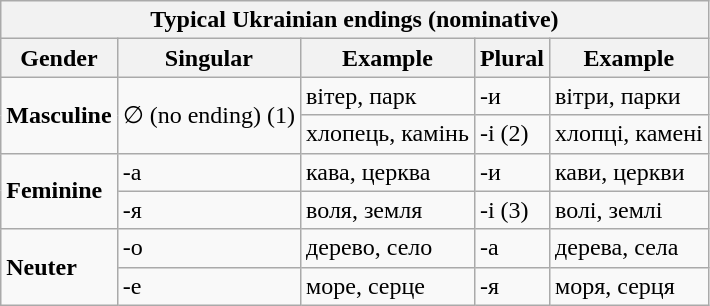<table class="wikitable" align="center">
<tr>
<th colspan="5">Typical Ukrainian endings (nominative)</th>
</tr>
<tr>
<th>Gender</th>
<th>Singular</th>
<th>Example</th>
<th>Plural</th>
<th>Example</th>
</tr>
<tr>
<td rowspan="2"><strong>Masculine</strong></td>
<td rowspan="2">∅ (no ending) (1)</td>
<td>вітер, парк</td>
<td>-и</td>
<td>вітр<span>и</span>, парк<span>и</span></td>
</tr>
<tr>
<td>хлопець, камінь</td>
<td>-і (2)</td>
<td>хлопц<span>і</span>, камен<span>і</span></td>
</tr>
<tr>
<td rowspan="2"><strong>Feminine</strong></td>
<td>-а</td>
<td>кав<span>а</span>, церкв<span>а</span></td>
<td>-и</td>
<td>кав<span>и</span>, церкв<span>и</span></td>
</tr>
<tr>
<td>-я</td>
<td>вол<span>я</span>, земл<span>я</span></td>
<td>-і (3)</td>
<td>вол<span>і</span>, земл<span>і</span></td>
</tr>
<tr>
<td rowspan="2"><strong>Neuter</strong></td>
<td>-о</td>
<td>дерев<span>о</span>, сел<span>о</span></td>
<td>-а</td>
<td>дерев<span>а</span>, сел<span>а</span></td>
</tr>
<tr>
<td>-е</td>
<td>мор<span>е</span>, серц<span>е</span></td>
<td>-я</td>
<td>мор<span>я</span>, серц<span>я</span></td>
</tr>
</table>
